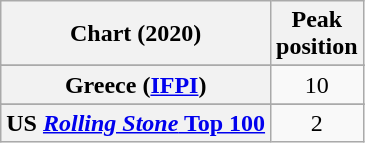<table class="wikitable sortable plainrowheaders" style="text-align:center">
<tr>
<th scope="col">Chart (2020)</th>
<th scope="col">Peak<br>position</th>
</tr>
<tr>
</tr>
<tr>
</tr>
<tr>
</tr>
<tr>
</tr>
<tr>
</tr>
<tr>
</tr>
<tr>
</tr>
<tr>
</tr>
<tr>
</tr>
<tr>
<th scope="row">Greece (<a href='#'>IFPI</a>)</th>
<td>10</td>
</tr>
<tr>
</tr>
<tr>
</tr>
<tr>
</tr>
<tr>
</tr>
<tr>
</tr>
<tr>
</tr>
<tr>
</tr>
<tr>
</tr>
<tr>
</tr>
<tr>
</tr>
<tr>
</tr>
<tr>
</tr>
<tr>
</tr>
<tr>
</tr>
<tr>
<th scope="row">US <a href='#'><em>Rolling Stone</em> Top 100</a></th>
<td>2</td>
</tr>
</table>
